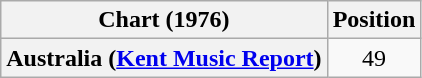<table class="wikitable sortable plainrowheaders" style="text-align:center">
<tr>
<th>Chart (1976)</th>
<th>Position</th>
</tr>
<tr>
<th scope="row">Australia (<a href='#'>Kent Music Report</a>)</th>
<td>49</td>
</tr>
</table>
